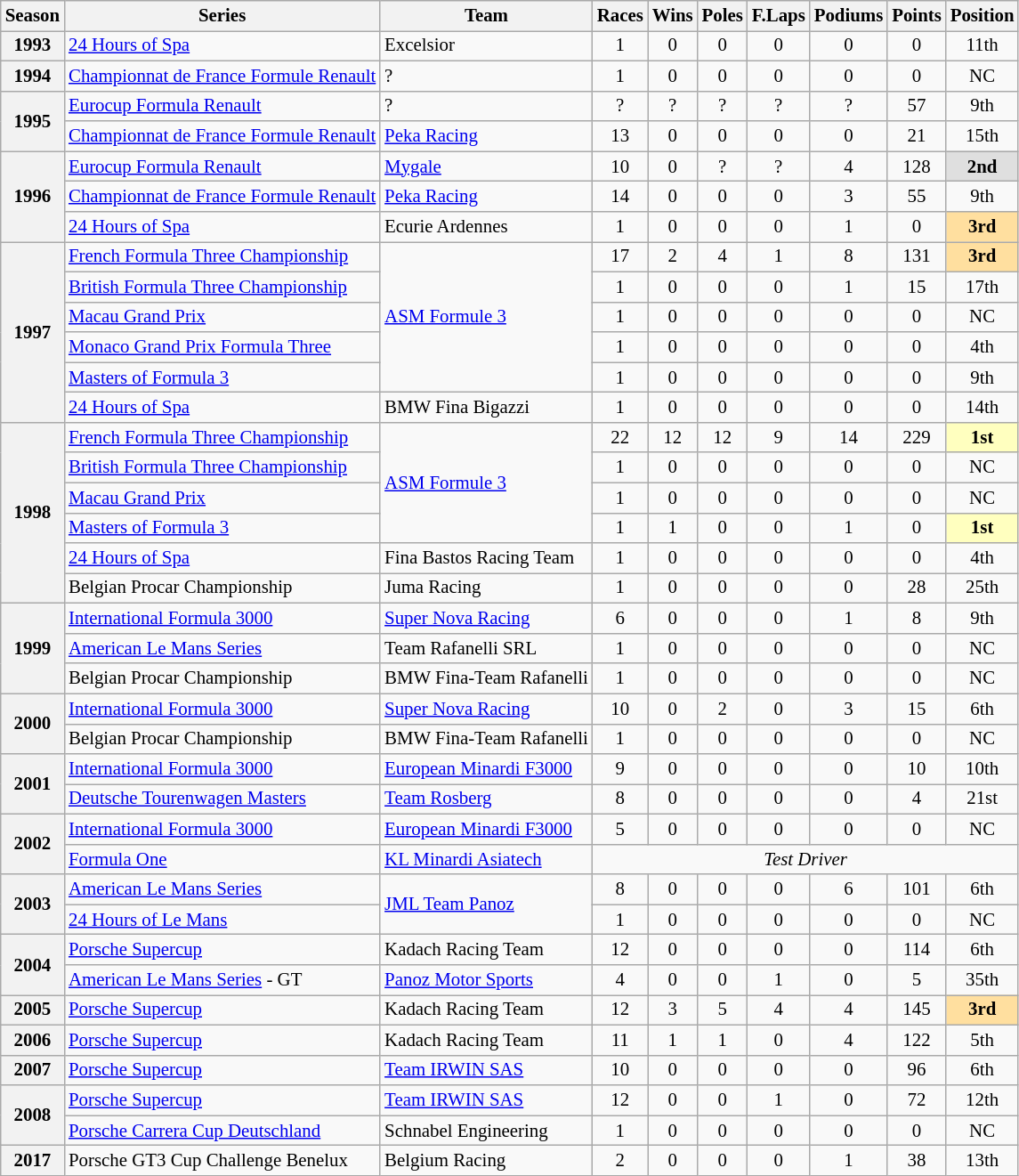<table class="wikitable" style="font-size: 87%; text-align:center">
<tr>
<th>Season</th>
<th>Series</th>
<th>Team</th>
<th>Races</th>
<th>Wins</th>
<th>Poles</th>
<th>F.Laps</th>
<th>Podiums</th>
<th>Points</th>
<th>Position</th>
</tr>
<tr>
<th>1993</th>
<td align=left><a href='#'>24 Hours of Spa</a></td>
<td align=left>Excelsior</td>
<td>1</td>
<td>0</td>
<td>0</td>
<td>0</td>
<td>0</td>
<td>0</td>
<td>11th</td>
</tr>
<tr>
<th>1994</th>
<td align=left><a href='#'>Championnat de France Formule Renault</a></td>
<td align=left>?</td>
<td>1</td>
<td>0</td>
<td>0</td>
<td>0</td>
<td>0</td>
<td>0</td>
<td>NC</td>
</tr>
<tr>
<th rowspan=2>1995</th>
<td align=left><a href='#'>Eurocup Formula Renault</a></td>
<td align=left>?</td>
<td>?</td>
<td>?</td>
<td>?</td>
<td>?</td>
<td>?</td>
<td>57</td>
<td>9th</td>
</tr>
<tr>
<td align=left><a href='#'>Championnat de France Formule Renault</a></td>
<td align=left><a href='#'>Peka Racing</a></td>
<td>13</td>
<td>0</td>
<td>0</td>
<td>0</td>
<td>0</td>
<td>21</td>
<td>15th</td>
</tr>
<tr>
<th rowspan=3>1996</th>
<td align=left><a href='#'>Eurocup Formula Renault</a></td>
<td align=left><a href='#'>Mygale</a></td>
<td>10</td>
<td>0</td>
<td>?</td>
<td>?</td>
<td>4</td>
<td>128</td>
<td style="background:#DFDFDF;"><strong>2nd</strong></td>
</tr>
<tr>
<td align=left><a href='#'>Championnat de France Formule Renault</a></td>
<td align=left><a href='#'>Peka Racing</a></td>
<td>14</td>
<td>0</td>
<td>0</td>
<td>0</td>
<td>3</td>
<td>55</td>
<td>9th</td>
</tr>
<tr>
<td align=left><a href='#'>24 Hours of Spa</a></td>
<td align=left>Ecurie Ardennes</td>
<td>1</td>
<td>0</td>
<td>0</td>
<td>0</td>
<td>1</td>
<td>0</td>
<td style="background:#FFDF9F;"><strong>3rd</strong></td>
</tr>
<tr>
<th rowspan=6>1997</th>
<td align=left><a href='#'>French Formula Three Championship</a></td>
<td rowspan=5 align=left><a href='#'>ASM Formule 3</a></td>
<td>17</td>
<td>2</td>
<td>4</td>
<td>1</td>
<td>8</td>
<td>131</td>
<td style="background:#FFDF9F;"><strong>3rd</strong></td>
</tr>
<tr>
<td align=left><a href='#'>British Formula Three Championship</a></td>
<td>1</td>
<td>0</td>
<td>0</td>
<td>0</td>
<td>1</td>
<td>15</td>
<td>17th</td>
</tr>
<tr>
<td align=left><a href='#'>Macau Grand Prix</a></td>
<td>1</td>
<td>0</td>
<td>0</td>
<td>0</td>
<td>0</td>
<td>0</td>
<td>NC</td>
</tr>
<tr>
<td align=left><a href='#'>Monaco Grand Prix Formula Three</a></td>
<td>1</td>
<td>0</td>
<td>0</td>
<td>0</td>
<td>0</td>
<td>0</td>
<td>4th</td>
</tr>
<tr>
<td align=left><a href='#'>Masters of Formula 3</a></td>
<td>1</td>
<td>0</td>
<td>0</td>
<td>0</td>
<td>0</td>
<td>0</td>
<td>9th</td>
</tr>
<tr>
<td align=left><a href='#'>24 Hours of Spa</a></td>
<td align=left>BMW Fina Bigazzi</td>
<td>1</td>
<td>0</td>
<td>0</td>
<td>0</td>
<td>0</td>
<td>0</td>
<td>14th</td>
</tr>
<tr>
<th rowspan=6>1998</th>
<td align=left><a href='#'>French Formula Three Championship</a></td>
<td rowspan=4 align=left><a href='#'>ASM Formule 3</a></td>
<td>22</td>
<td>12</td>
<td>12</td>
<td>9</td>
<td>14</td>
<td>229</td>
<td style="background:#FFFFBF;"><strong>1st</strong></td>
</tr>
<tr>
<td align=left><a href='#'>British Formula Three Championship</a></td>
<td>1</td>
<td>0</td>
<td>0</td>
<td>0</td>
<td>0</td>
<td>0</td>
<td>NC</td>
</tr>
<tr>
<td align=left><a href='#'>Macau Grand Prix</a></td>
<td>1</td>
<td>0</td>
<td>0</td>
<td>0</td>
<td>0</td>
<td>0</td>
<td>NC</td>
</tr>
<tr>
<td align=left><a href='#'>Masters of Formula 3</a></td>
<td>1</td>
<td>1</td>
<td>0</td>
<td>0</td>
<td>1</td>
<td>0</td>
<td style="background:#FFFFBF;"><strong>1st</strong></td>
</tr>
<tr>
<td align=left><a href='#'>24 Hours of Spa</a></td>
<td align=left>Fina Bastos Racing Team</td>
<td>1</td>
<td>0</td>
<td>0</td>
<td>0</td>
<td>0</td>
<td>0</td>
<td>4th</td>
</tr>
<tr>
<td align=left>Belgian Procar Championship</td>
<td align=left>Juma Racing</td>
<td>1</td>
<td>0</td>
<td>0</td>
<td>0</td>
<td>0</td>
<td>28</td>
<td>25th</td>
</tr>
<tr>
<th rowspan=3>1999</th>
<td align=left><a href='#'>International Formula 3000</a></td>
<td align=left><a href='#'>Super Nova Racing</a></td>
<td>6</td>
<td>0</td>
<td>0</td>
<td>0</td>
<td>1</td>
<td>8</td>
<td>9th</td>
</tr>
<tr>
<td align=left><a href='#'>American Le Mans Series</a></td>
<td align=left>Team Rafanelli SRL</td>
<td>1</td>
<td>0</td>
<td>0</td>
<td>0</td>
<td>0</td>
<td>0</td>
<td>NC</td>
</tr>
<tr>
<td align=left>Belgian Procar Championship</td>
<td align=left>BMW Fina-Team Rafanelli</td>
<td>1</td>
<td>0</td>
<td>0</td>
<td>0</td>
<td>0</td>
<td>0</td>
<td>NC</td>
</tr>
<tr>
<th rowspan=2>2000</th>
<td align=left><a href='#'>International Formula 3000</a></td>
<td align=left><a href='#'>Super Nova Racing</a></td>
<td>10</td>
<td>0</td>
<td>2</td>
<td>0</td>
<td>3</td>
<td>15</td>
<td>6th</td>
</tr>
<tr>
<td align=left>Belgian Procar Championship</td>
<td align=left>BMW Fina-Team Rafanelli</td>
<td>1</td>
<td>0</td>
<td>0</td>
<td>0</td>
<td>0</td>
<td>0</td>
<td>NC</td>
</tr>
<tr>
<th rowspan=2>2001</th>
<td align=left><a href='#'>International Formula 3000</a></td>
<td align=left><a href='#'>European Minardi F3000</a></td>
<td>9</td>
<td>0</td>
<td>0</td>
<td>0</td>
<td>0</td>
<td>10</td>
<td>10th</td>
</tr>
<tr>
<td align=left><a href='#'>Deutsche Tourenwagen Masters</a></td>
<td align=left><a href='#'>Team Rosberg</a></td>
<td>8</td>
<td>0</td>
<td>0</td>
<td>0</td>
<td>0</td>
<td>4</td>
<td>21st</td>
</tr>
<tr>
<th rowspan=2>2002</th>
<td align=left><a href='#'>International Formula 3000</a></td>
<td align=left><a href='#'>European Minardi F3000</a></td>
<td>5</td>
<td>0</td>
<td>0</td>
<td>0</td>
<td>0</td>
<td>0</td>
<td>NC</td>
</tr>
<tr>
<td align=left><a href='#'>Formula One</a></td>
<td align=left><a href='#'>KL Minardi Asiatech</a></td>
<td colspan=7><em>Test Driver</em></td>
</tr>
<tr>
<th rowspan=2>2003</th>
<td align=left><a href='#'>American Le Mans Series</a></td>
<td rowspan=2 align=left><a href='#'>JML Team Panoz</a></td>
<td>8</td>
<td>0</td>
<td>0</td>
<td>0</td>
<td>6</td>
<td>101</td>
<td>6th</td>
</tr>
<tr>
<td align=left><a href='#'>24 Hours of Le Mans</a></td>
<td>1</td>
<td>0</td>
<td>0</td>
<td>0</td>
<td>0</td>
<td>0</td>
<td>NC</td>
</tr>
<tr>
<th rowspan=2>2004</th>
<td align=left><a href='#'>Porsche Supercup</a></td>
<td align=left>Kadach Racing Team</td>
<td>12</td>
<td>0</td>
<td>0</td>
<td>0</td>
<td>0</td>
<td>114</td>
<td>6th</td>
</tr>
<tr>
<td align=left><a href='#'>American Le Mans Series</a> - GT</td>
<td align=left><a href='#'>Panoz Motor Sports</a></td>
<td>4</td>
<td>0</td>
<td>0</td>
<td>1</td>
<td>0</td>
<td>5</td>
<td>35th</td>
</tr>
<tr>
<th>2005</th>
<td align=left><a href='#'>Porsche Supercup</a></td>
<td align=left>Kadach Racing Team</td>
<td>12</td>
<td>3</td>
<td>5</td>
<td>4</td>
<td>4</td>
<td>145</td>
<td style="background:#FFDF9F;"><strong>3rd</strong></td>
</tr>
<tr>
<th>2006</th>
<td align=left><a href='#'>Porsche Supercup</a></td>
<td align=left>Kadach Racing Team</td>
<td>11</td>
<td>1</td>
<td>1</td>
<td>0</td>
<td>4</td>
<td>122</td>
<td>5th</td>
</tr>
<tr>
<th>2007</th>
<td align=left><a href='#'>Porsche Supercup</a></td>
<td align=left><a href='#'>Team IRWIN SAS</a></td>
<td>10</td>
<td>0</td>
<td>0</td>
<td>0</td>
<td>0</td>
<td>96</td>
<td>6th</td>
</tr>
<tr>
<th rowspan=2>2008</th>
<td align=left><a href='#'>Porsche Supercup</a></td>
<td align=left><a href='#'>Team IRWIN SAS</a></td>
<td>12</td>
<td>0</td>
<td>0</td>
<td>1</td>
<td>0</td>
<td>72</td>
<td>12th</td>
</tr>
<tr>
<td align=left><a href='#'>Porsche Carrera Cup Deutschland</a></td>
<td align=left>Schnabel Engineering</td>
<td>1</td>
<td>0</td>
<td>0</td>
<td>0</td>
<td>0</td>
<td>0</td>
<td>NC</td>
</tr>
<tr>
<th>2017</th>
<td align=left>Porsche GT3 Cup Challenge Benelux</td>
<td align=left>Belgium Racing</td>
<td>2</td>
<td>0</td>
<td>0</td>
<td>0</td>
<td>1</td>
<td>38</td>
<td>13th</td>
</tr>
</table>
